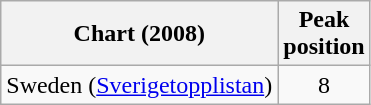<table class="wikitable">
<tr>
<th>Chart (2008)</th>
<th>Peak<br>position</th>
</tr>
<tr>
<td>Sweden (<a href='#'>Sverigetopplistan</a>)</td>
<td align="center">8</td>
</tr>
</table>
